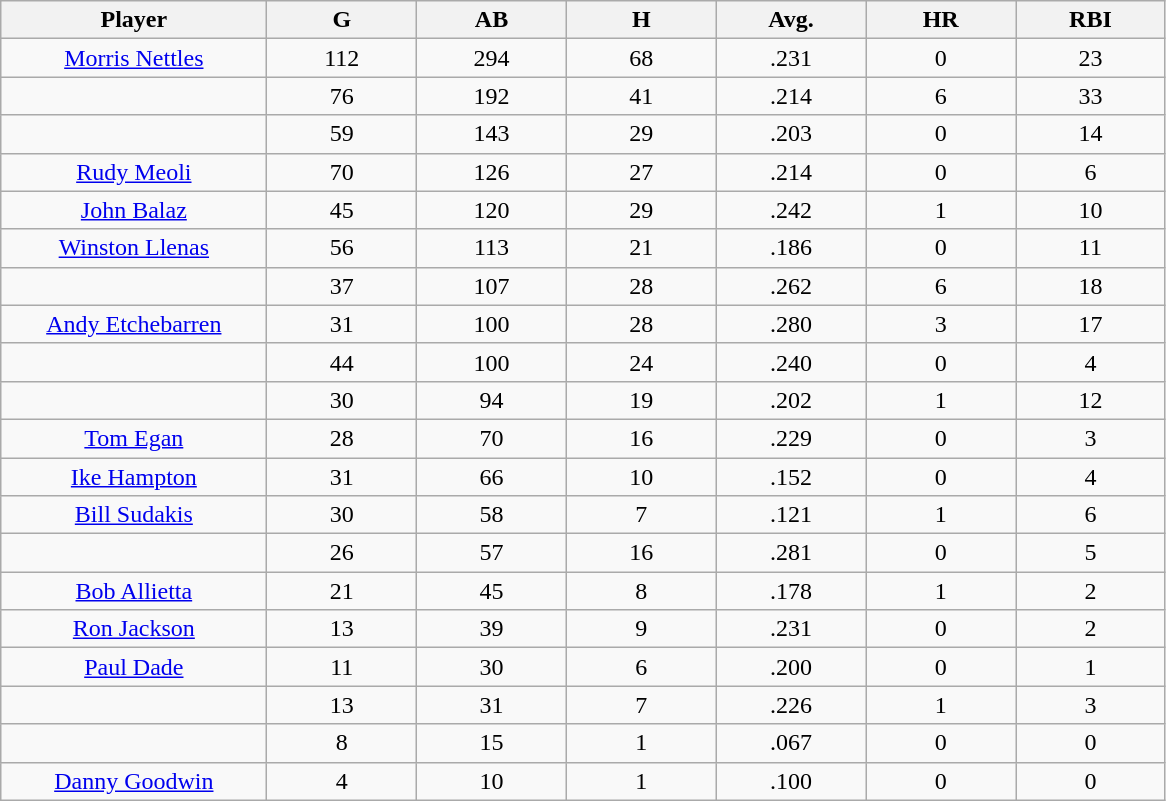<table class="wikitable sortable">
<tr>
<th bgcolor="#DDDDFF" width="16%">Player</th>
<th bgcolor="#DDDDFF" width="9%">G</th>
<th bgcolor="#DDDDFF" width="9%">AB</th>
<th bgcolor="#DDDDFF" width="9%">H</th>
<th bgcolor="#DDDDFF" width="9%">Avg.</th>
<th bgcolor="#DDDDFF" width="9%">HR</th>
<th bgcolor="#DDDDFF" width="9%">RBI</th>
</tr>
<tr align=center>
<td><a href='#'>Morris Nettles</a></td>
<td>112</td>
<td>294</td>
<td>68</td>
<td>.231</td>
<td>0</td>
<td>23</td>
</tr>
<tr align=center>
<td></td>
<td>76</td>
<td>192</td>
<td>41</td>
<td>.214</td>
<td>6</td>
<td>33</td>
</tr>
<tr align=center>
<td></td>
<td>59</td>
<td>143</td>
<td>29</td>
<td>.203</td>
<td>0</td>
<td>14</td>
</tr>
<tr align=center>
<td><a href='#'>Rudy Meoli</a></td>
<td>70</td>
<td>126</td>
<td>27</td>
<td>.214</td>
<td>0</td>
<td>6</td>
</tr>
<tr align=center>
<td><a href='#'>John Balaz</a></td>
<td>45</td>
<td>120</td>
<td>29</td>
<td>.242</td>
<td>1</td>
<td>10</td>
</tr>
<tr align=center>
<td><a href='#'>Winston Llenas</a></td>
<td>56</td>
<td>113</td>
<td>21</td>
<td>.186</td>
<td>0</td>
<td>11</td>
</tr>
<tr align=center>
<td></td>
<td>37</td>
<td>107</td>
<td>28</td>
<td>.262</td>
<td>6</td>
<td>18</td>
</tr>
<tr align=center>
<td><a href='#'>Andy Etchebarren</a></td>
<td>31</td>
<td>100</td>
<td>28</td>
<td>.280</td>
<td>3</td>
<td>17</td>
</tr>
<tr align=center>
<td></td>
<td>44</td>
<td>100</td>
<td>24</td>
<td>.240</td>
<td>0</td>
<td>4</td>
</tr>
<tr align=center>
<td></td>
<td>30</td>
<td>94</td>
<td>19</td>
<td>.202</td>
<td>1</td>
<td>12</td>
</tr>
<tr align=center>
<td><a href='#'>Tom Egan</a></td>
<td>28</td>
<td>70</td>
<td>16</td>
<td>.229</td>
<td>0</td>
<td>3</td>
</tr>
<tr align=center>
<td><a href='#'>Ike Hampton</a></td>
<td>31</td>
<td>66</td>
<td>10</td>
<td>.152</td>
<td>0</td>
<td>4</td>
</tr>
<tr align=center>
<td><a href='#'>Bill Sudakis</a></td>
<td>30</td>
<td>58</td>
<td>7</td>
<td>.121</td>
<td>1</td>
<td>6</td>
</tr>
<tr align=center>
<td></td>
<td>26</td>
<td>57</td>
<td>16</td>
<td>.281</td>
<td>0</td>
<td>5</td>
</tr>
<tr align=center>
<td><a href='#'>Bob Allietta</a></td>
<td>21</td>
<td>45</td>
<td>8</td>
<td>.178</td>
<td>1</td>
<td>2</td>
</tr>
<tr align=center>
<td><a href='#'>Ron Jackson</a></td>
<td>13</td>
<td>39</td>
<td>9</td>
<td>.231</td>
<td>0</td>
<td>2</td>
</tr>
<tr align=center>
<td><a href='#'>Paul Dade</a></td>
<td>11</td>
<td>30</td>
<td>6</td>
<td>.200</td>
<td>0</td>
<td>1</td>
</tr>
<tr align=center>
<td></td>
<td>13</td>
<td>31</td>
<td>7</td>
<td>.226</td>
<td>1</td>
<td>3</td>
</tr>
<tr align=center>
<td></td>
<td>8</td>
<td>15</td>
<td>1</td>
<td>.067</td>
<td>0</td>
<td>0</td>
</tr>
<tr align=center>
<td><a href='#'>Danny Goodwin</a></td>
<td>4</td>
<td>10</td>
<td>1</td>
<td>.100</td>
<td>0</td>
<td>0</td>
</tr>
</table>
